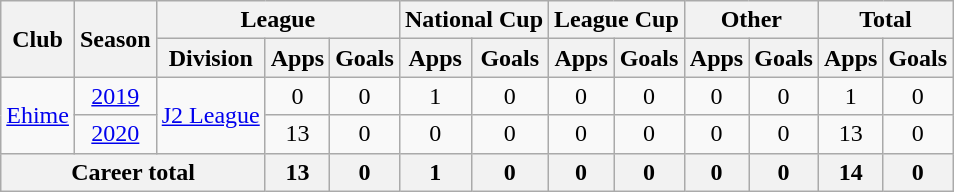<table class="wikitable" style="text-align: center">
<tr>
<th rowspan="2">Club</th>
<th rowspan="2">Season</th>
<th colspan="3">League</th>
<th colspan="2">National Cup</th>
<th colspan="2">League Cup</th>
<th colspan="2">Other</th>
<th colspan="2">Total</th>
</tr>
<tr>
<th>Division</th>
<th>Apps</th>
<th>Goals</th>
<th>Apps</th>
<th>Goals</th>
<th>Apps</th>
<th>Goals</th>
<th>Apps</th>
<th>Goals</th>
<th>Apps</th>
<th>Goals</th>
</tr>
<tr>
<td rowspan="2"><a href='#'>Ehime</a></td>
<td><a href='#'>2019</a></td>
<td rowspan="2"><a href='#'>J2 League</a></td>
<td>0</td>
<td>0</td>
<td>1</td>
<td>0</td>
<td>0</td>
<td>0</td>
<td>0</td>
<td>0</td>
<td>1</td>
<td>0</td>
</tr>
<tr>
<td><a href='#'>2020</a></td>
<td>13</td>
<td>0</td>
<td>0</td>
<td>0</td>
<td>0</td>
<td>0</td>
<td>0</td>
<td>0</td>
<td>13</td>
<td>0</td>
</tr>
<tr>
<th colspan=3>Career total</th>
<th>13</th>
<th>0</th>
<th>1</th>
<th>0</th>
<th>0</th>
<th>0</th>
<th>0</th>
<th>0</th>
<th>14</th>
<th>0</th>
</tr>
</table>
